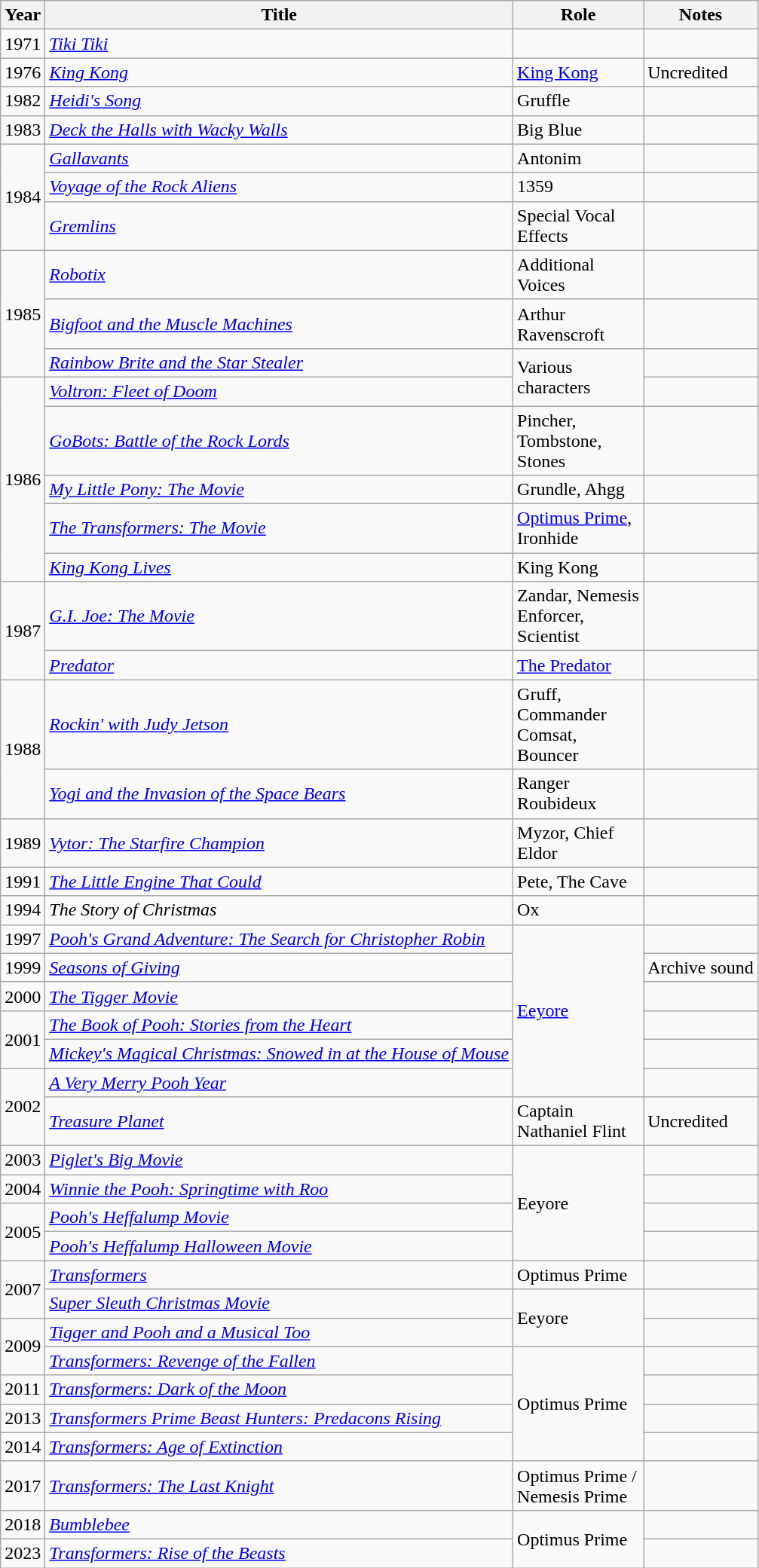<table class="wikitable sortable">
<tr>
<th>Year</th>
<th>Title</th>
<th width=108>Role</th>
<th class="unsortable">Notes</th>
</tr>
<tr>
<td>1971</td>
<td><em><a href='#'>Tiki Tiki</a></em></td>
<td></td>
<td></td>
</tr>
<tr>
<td>1976</td>
<td><em><a href='#'>King Kong</a></em></td>
<td><a href='#'>King Kong</a></td>
<td>Uncredited</td>
</tr>
<tr>
<td>1982</td>
<td><em><a href='#'>Heidi's Song</a></em></td>
<td>Gruffle</td>
<td></td>
</tr>
<tr>
<td>1983</td>
<td><em><a href='#'>Deck the Halls with Wacky Walls</a></em></td>
<td>Big Blue</td>
<td></td>
</tr>
<tr>
<td rowspan=3>1984</td>
<td><em><a href='#'>Gallavants</a></em></td>
<td>Antonim</td>
<td></td>
</tr>
<tr>
<td><em><a href='#'>Voyage of the Rock Aliens</a></em></td>
<td>1359</td>
<td></td>
</tr>
<tr>
<td><em><a href='#'>Gremlins</a></em></td>
<td>Special Vocal Effects</td>
<td></td>
</tr>
<tr>
<td rowspan=3>1985</td>
<td><em><a href='#'>Robotix</a></em></td>
<td>Additional Voices</td>
<td></td>
</tr>
<tr>
<td><em><a href='#'>Bigfoot and the Muscle Machines</a></em></td>
<td>Arthur Ravenscroft</td>
<td></td>
</tr>
<tr>
<td><em><a href='#'>Rainbow Brite and the Star Stealer</a></em></td>
<td rowspan=2>Various characters</td>
<td></td>
</tr>
<tr>
<td rowspan="5">1986</td>
<td><em><a href='#'>Voltron: Fleet of Doom</a></em></td>
<td></td>
</tr>
<tr>
<td><em><a href='#'>GoBots: Battle of the Rock Lords</a></em></td>
<td>Pincher, Tombstone, Stones</td>
<td></td>
</tr>
<tr>
<td><em><a href='#'>My Little Pony: The Movie</a></em></td>
<td>Grundle, Ahgg</td>
<td></td>
</tr>
<tr>
<td data-sort-value="Transformers: The Movie, The"><em><a href='#'>The Transformers: The Movie</a></em></td>
<td><a href='#'>Optimus Prime</a>, Ironhide</td>
<td></td>
</tr>
<tr>
<td><em><a href='#'>King Kong Lives</a></em></td>
<td>King Kong</td>
<td></td>
</tr>
<tr>
<td rowspan="2">1987</td>
<td><em><a href='#'>G.I. Joe: The Movie</a></em></td>
<td>Zandar, Nemesis Enforcer, Scientist</td>
<td></td>
</tr>
<tr>
<td><em><a href='#'>Predator</a></em></td>
<td><a href='#'>The Predator</a></td>
<td></td>
</tr>
<tr>
<td rowspan=2>1988</td>
<td><em><a href='#'>Rockin' with Judy Jetson</a></em></td>
<td>Gruff, Commander Comsat, Bouncer</td>
<td></td>
</tr>
<tr>
<td><em><a href='#'>Yogi and the Invasion of the Space Bears</a></em></td>
<td>Ranger Roubideux</td>
<td></td>
</tr>
<tr>
<td>1989</td>
<td><em><a href='#'>Vytor: The Starfire Champion</a></em></td>
<td>Myzor, Chief Eldor</td>
<td></td>
</tr>
<tr>
<td>1991</td>
<td data-sort-value="Little Engine That Could, The"><em><a href='#'>The Little Engine That Could</a></em></td>
<td>Pete, The Cave</td>
<td></td>
</tr>
<tr>
<td>1994</td>
<td data-sort-value="Story of Christmas, The"><em>The Story of Christmas</em></td>
<td>Ox</td>
<td></td>
</tr>
<tr>
<td>1997</td>
<td><em><a href='#'>Pooh's Grand Adventure: The Search for Christopher Robin</a></em></td>
<td rowspan=6><a href='#'>Eeyore</a></td>
<td></td>
</tr>
<tr>
<td>1999</td>
<td><em><a href='#'>Seasons of Giving</a></em></td>
<td>Archive sound</td>
</tr>
<tr>
<td>2000</td>
<td data-sort-value="Tigger Movie, The"><em><a href='#'>The Tigger Movie</a></em></td>
<td></td>
</tr>
<tr>
<td rowspan=2>2001</td>
<td data-sort-value="Book of Pooh: Stories from the Heart, The"><em><a href='#'>The Book of Pooh: Stories from the Heart</a></em></td>
<td></td>
</tr>
<tr>
<td><em><a href='#'>Mickey's Magical Christmas: Snowed in at the House of Mouse</a></em></td>
<td></td>
</tr>
<tr>
<td rowspan=2>2002</td>
<td data-sort-value="Very Merry Pooh Year, A"><em><a href='#'>A Very Merry Pooh Year</a></em></td>
<td></td>
</tr>
<tr>
<td><em><a href='#'>Treasure Planet</a></em></td>
<td>Captain Nathaniel Flint</td>
<td>Uncredited</td>
</tr>
<tr>
<td>2003</td>
<td><em><a href='#'>Piglet's Big Movie</a></em></td>
<td rowspan=4>Eeyore</td>
<td></td>
</tr>
<tr>
<td>2004</td>
<td><em><a href='#'>Winnie the Pooh: Springtime with Roo</a></em></td>
<td></td>
</tr>
<tr>
<td rowspan=2>2005</td>
<td><em><a href='#'>Pooh's Heffalump Movie</a></em></td>
<td></td>
</tr>
<tr>
<td><em><a href='#'>Pooh's Heffalump Halloween Movie</a></em></td>
<td></td>
</tr>
<tr>
<td rowspan=2>2007</td>
<td><em><a href='#'>Transformers</a></em></td>
<td>Optimus Prime</td>
<td></td>
</tr>
<tr>
<td><em><a href='#'>Super Sleuth Christmas Movie</a></em></td>
<td rowspan=2>Eeyore</td>
<td></td>
</tr>
<tr>
<td rowspan=2>2009</td>
<td><em><a href='#'>Tigger and Pooh and a Musical Too</a></em></td>
<td></td>
</tr>
<tr>
<td><em><a href='#'>Transformers: Revenge of the Fallen</a></em></td>
<td rowspan=4>Optimus Prime</td>
<td></td>
</tr>
<tr>
<td>2011</td>
<td><em><a href='#'>Transformers: Dark of the Moon</a></em></td>
<td></td>
</tr>
<tr>
<td>2013</td>
<td><em><a href='#'>Transformers Prime Beast Hunters: Predacons Rising</a></em></td>
<td></td>
</tr>
<tr>
<td>2014</td>
<td><em><a href='#'>Transformers: Age of Extinction</a></em></td>
<td></td>
</tr>
<tr>
<td>2017</td>
<td><em><a href='#'>Transformers: The Last Knight</a></em></td>
<td>Optimus Prime / Nemesis Prime</td>
<td></td>
</tr>
<tr>
<td>2018</td>
<td><em><a href='#'>Bumblebee</a></em></td>
<td rowspan=2>Optimus Prime</td>
<td></td>
</tr>
<tr>
<td>2023</td>
<td><em><a href='#'>Transformers: Rise of the Beasts</a></em></td>
<td></td>
</tr>
</table>
